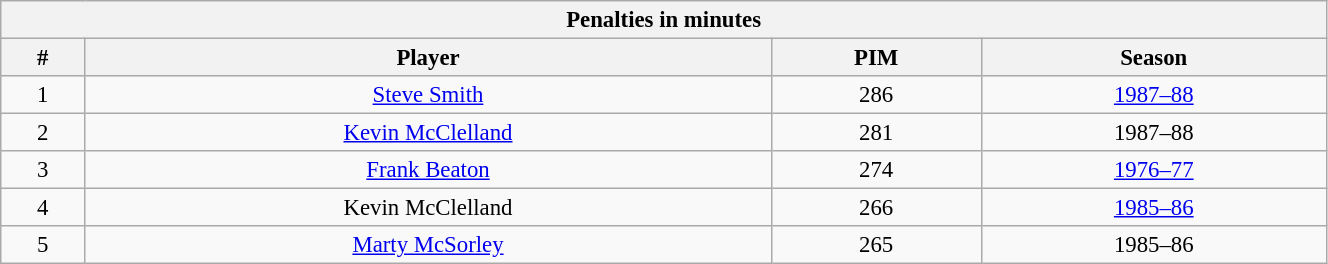<table class="wikitable" style="text-align: center; font-size: 95%" width="70%">
<tr>
<th colspan="4">Penalties in minutes</th>
</tr>
<tr>
<th>#</th>
<th>Player</th>
<th>PIM</th>
<th>Season</th>
</tr>
<tr>
<td>1</td>
<td><a href='#'>Steve Smith</a></td>
<td>286</td>
<td><a href='#'>1987–88</a></td>
</tr>
<tr>
<td>2</td>
<td><a href='#'>Kevin McClelland</a></td>
<td>281</td>
<td>1987–88</td>
</tr>
<tr>
<td>3</td>
<td><a href='#'>Frank Beaton</a></td>
<td>274</td>
<td><a href='#'>1976–77</a></td>
</tr>
<tr>
<td>4</td>
<td>Kevin McClelland</td>
<td>266</td>
<td><a href='#'>1985–86</a></td>
</tr>
<tr>
<td>5</td>
<td><a href='#'>Marty McSorley</a></td>
<td>265</td>
<td>1985–86</td>
</tr>
</table>
